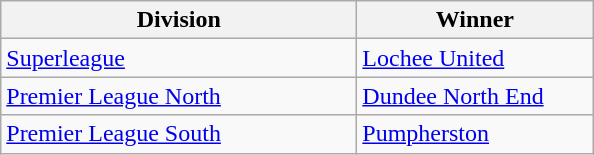<table class="wikitable">
<tr>
<th width=230>Division</th>
<th width=150>Winner</th>
</tr>
<tr>
<td><a href='#'>Superleague</a></td>
<td><a href='#'>Lochee United</a></td>
</tr>
<tr>
<td><a href='#'>Premier League North</a></td>
<td><a href='#'>Dundee North End</a></td>
</tr>
<tr>
<td><a href='#'>Premier League South</a></td>
<td><a href='#'>Pumpherston</a></td>
</tr>
</table>
